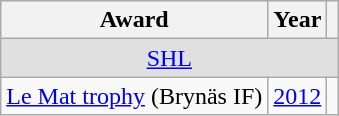<table class="wikitable">
<tr>
<th>Award</th>
<th>Year</th>
<th></th>
</tr>
<tr ALIGN="center" bgcolor="#e0e0e0">
<td colspan="3"><a href='#'>SHL</a></td>
</tr>
<tr>
<td><a href='#'>Le Mat trophy</a> (Brynäs IF)</td>
<td><a href='#'>2012</a></td>
<td></td>
</tr>
</table>
